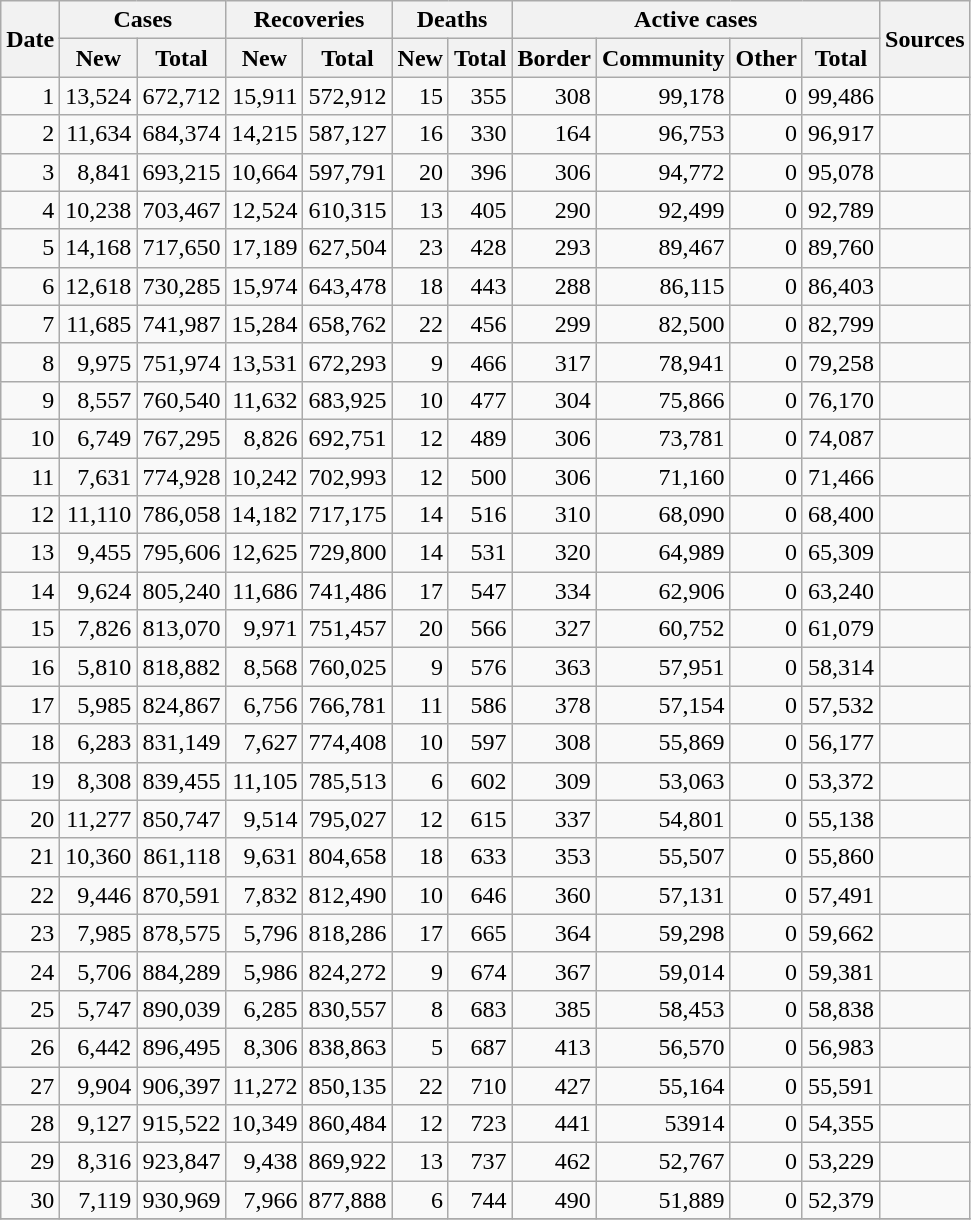<table class="wikitable sortable mw-collapsible mw-collapsed sticky-header-multi sort-under" style="text-align:right;">
<tr>
<th rowspan=2>Date</th>
<th colspan=2>Cases</th>
<th colspan=2>Recoveries</th>
<th colspan=2>Deaths</th>
<th colspan=4>Active cases</th>
<th rowspan=2 class="unsortable">Sources</th>
</tr>
<tr>
<th>New</th>
<th>Total</th>
<th>New</th>
<th>Total</th>
<th>New</th>
<th>Total</th>
<th>Border</th>
<th>Community</th>
<th>Other</th>
<th>Total</th>
</tr>
<tr>
<td>1</td>
<td>13,524</td>
<td>672,712</td>
<td>15,911</td>
<td>572,912</td>
<td>15</td>
<td>355</td>
<td>308</td>
<td>99,178</td>
<td>0</td>
<td>99,486</td>
<td></td>
</tr>
<tr>
<td>2</td>
<td>11,634</td>
<td>684,374</td>
<td>14,215</td>
<td>587,127</td>
<td>16</td>
<td>330</td>
<td>164</td>
<td>96,753</td>
<td>0</td>
<td>96,917</td>
<td></td>
</tr>
<tr>
<td>3</td>
<td>8,841</td>
<td>693,215</td>
<td>10,664</td>
<td>597,791</td>
<td>20</td>
<td>396</td>
<td>306</td>
<td>94,772</td>
<td>0</td>
<td>95,078</td>
<td></td>
</tr>
<tr>
<td>4</td>
<td>10,238</td>
<td>703,467</td>
<td>12,524</td>
<td>610,315</td>
<td>13</td>
<td>405</td>
<td>290</td>
<td>92,499</td>
<td>0</td>
<td>92,789</td>
<td></td>
</tr>
<tr>
<td>5</td>
<td>14,168</td>
<td>717,650</td>
<td>17,189</td>
<td>627,504</td>
<td>23</td>
<td>428</td>
<td>293</td>
<td>89,467</td>
<td>0</td>
<td>89,760</td>
<td></td>
</tr>
<tr>
<td>6</td>
<td>12,618</td>
<td>730,285</td>
<td>15,974</td>
<td>643,478</td>
<td>18</td>
<td>443</td>
<td>288</td>
<td>86,115</td>
<td>0</td>
<td>86,403</td>
<td></td>
</tr>
<tr>
<td>7</td>
<td>11,685</td>
<td>741,987</td>
<td>15,284</td>
<td>658,762</td>
<td>22</td>
<td>456</td>
<td>299</td>
<td>82,500</td>
<td>0</td>
<td>82,799</td>
<td></td>
</tr>
<tr>
<td>8</td>
<td>9,975</td>
<td>751,974</td>
<td>13,531</td>
<td>672,293</td>
<td>9</td>
<td>466</td>
<td>317</td>
<td>78,941</td>
<td>0</td>
<td>79,258</td>
<td></td>
</tr>
<tr>
<td>9</td>
<td>8,557</td>
<td>760,540</td>
<td>11,632</td>
<td>683,925</td>
<td>10</td>
<td>477</td>
<td>304</td>
<td>75,866</td>
<td>0</td>
<td>76,170</td>
<td></td>
</tr>
<tr>
<td>10</td>
<td>6,749</td>
<td>767,295</td>
<td>8,826</td>
<td>692,751</td>
<td>12</td>
<td>489</td>
<td>306</td>
<td>73,781</td>
<td>0</td>
<td>74,087</td>
<td></td>
</tr>
<tr>
<td>11</td>
<td>7,631</td>
<td>774,928</td>
<td>10,242</td>
<td>702,993</td>
<td>12</td>
<td>500</td>
<td>306</td>
<td>71,160</td>
<td>0</td>
<td>71,466</td>
<td></td>
</tr>
<tr>
<td>12</td>
<td>11,110</td>
<td>786,058</td>
<td>14,182</td>
<td>717,175</td>
<td>14</td>
<td>516</td>
<td>310</td>
<td>68,090</td>
<td>0</td>
<td>68,400</td>
<td></td>
</tr>
<tr>
<td>13</td>
<td>9,455</td>
<td>795,606</td>
<td>12,625</td>
<td>729,800</td>
<td>14</td>
<td>531</td>
<td>320</td>
<td>64,989</td>
<td>0</td>
<td>65,309</td>
<td></td>
</tr>
<tr>
<td>14</td>
<td>9,624</td>
<td>805,240</td>
<td>11,686</td>
<td>741,486</td>
<td>17</td>
<td>547</td>
<td>334</td>
<td>62,906</td>
<td>0</td>
<td>63,240</td>
<td></td>
</tr>
<tr>
<td>15</td>
<td>7,826</td>
<td>813,070</td>
<td>9,971</td>
<td>751,457</td>
<td>20</td>
<td>566</td>
<td>327</td>
<td>60,752</td>
<td>0</td>
<td>61,079</td>
<td></td>
</tr>
<tr>
<td>16</td>
<td>5,810</td>
<td>818,882</td>
<td>8,568</td>
<td>760,025</td>
<td>9</td>
<td>576</td>
<td>363</td>
<td>57,951</td>
<td>0</td>
<td>58,314</td>
<td></td>
</tr>
<tr>
<td>17</td>
<td>5,985</td>
<td>824,867</td>
<td>6,756</td>
<td>766,781</td>
<td>11</td>
<td>586</td>
<td>378</td>
<td>57,154</td>
<td>0</td>
<td>57,532</td>
<td></td>
</tr>
<tr>
<td>18</td>
<td>6,283</td>
<td>831,149</td>
<td>7,627</td>
<td>774,408</td>
<td>10</td>
<td>597</td>
<td>308</td>
<td>55,869</td>
<td>0</td>
<td>56,177</td>
<td></td>
</tr>
<tr>
<td>19</td>
<td>8,308</td>
<td>839,455</td>
<td>11,105</td>
<td>785,513</td>
<td>6</td>
<td>602</td>
<td>309</td>
<td>53,063</td>
<td>0</td>
<td>53,372</td>
<td></td>
</tr>
<tr>
<td>20</td>
<td>11,277</td>
<td>850,747</td>
<td>9,514</td>
<td>795,027</td>
<td>12</td>
<td>615</td>
<td>337</td>
<td>54,801</td>
<td>0</td>
<td>55,138</td>
<td></td>
</tr>
<tr>
<td>21</td>
<td>10,360</td>
<td>861,118</td>
<td>9,631</td>
<td>804,658</td>
<td>18</td>
<td>633</td>
<td>353</td>
<td>55,507</td>
<td>0</td>
<td>55,860</td>
<td></td>
</tr>
<tr>
<td>22</td>
<td>9,446</td>
<td>870,591</td>
<td>7,832</td>
<td>812,490</td>
<td>10</td>
<td>646</td>
<td>360</td>
<td>57,131</td>
<td>0</td>
<td>57,491</td>
<td></td>
</tr>
<tr>
<td>23</td>
<td>7,985</td>
<td>878,575</td>
<td>5,796</td>
<td>818,286</td>
<td>17</td>
<td>665</td>
<td>364</td>
<td>59,298</td>
<td>0</td>
<td>59,662</td>
<td></td>
</tr>
<tr>
<td>24</td>
<td>5,706</td>
<td>884,289</td>
<td>5,986</td>
<td>824,272</td>
<td>9</td>
<td>674</td>
<td>367</td>
<td>59,014</td>
<td>0</td>
<td>59,381</td>
<td></td>
</tr>
<tr>
<td>25</td>
<td>5,747</td>
<td>890,039</td>
<td>6,285</td>
<td>830,557</td>
<td>8</td>
<td>683</td>
<td>385</td>
<td>58,453</td>
<td>0</td>
<td>58,838</td>
<td></td>
</tr>
<tr>
<td>26</td>
<td>6,442</td>
<td>896,495</td>
<td>8,306</td>
<td>838,863</td>
<td>5</td>
<td>687</td>
<td>413</td>
<td>56,570</td>
<td>0</td>
<td>56,983</td>
<td></td>
</tr>
<tr>
<td>27</td>
<td>9,904</td>
<td>906,397</td>
<td>11,272</td>
<td>850,135</td>
<td>22</td>
<td>710</td>
<td>427</td>
<td>55,164</td>
<td>0</td>
<td>55,591</td>
<td></td>
</tr>
<tr>
<td>28</td>
<td>9,127</td>
<td>915,522</td>
<td>10,349</td>
<td>860,484</td>
<td>12</td>
<td>723</td>
<td>441</td>
<td>53914</td>
<td>0</td>
<td>54,355</td>
<td></td>
</tr>
<tr>
<td>29</td>
<td>8,316</td>
<td>923,847</td>
<td>9,438</td>
<td>869,922</td>
<td>13</td>
<td>737</td>
<td>462</td>
<td>52,767</td>
<td>0</td>
<td>53,229</td>
<td></td>
</tr>
<tr>
<td>30</td>
<td>7,119</td>
<td>930,969</td>
<td>7,966</td>
<td>877,888</td>
<td>6</td>
<td>744</td>
<td>490</td>
<td>51,889</td>
<td>0</td>
<td>52,379</td>
<td></td>
</tr>
<tr>
</tr>
</table>
